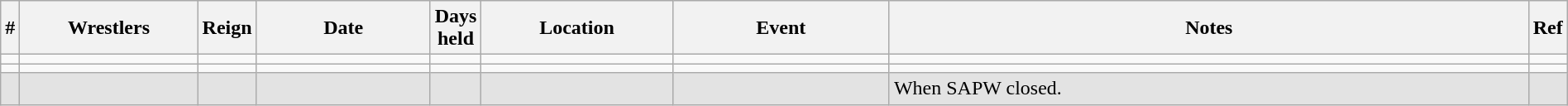<table class="wikitable sortable"  style="width:100%;">
<tr>
<th style="width:0;">#</th>
<th style="width:12%;">Wrestlers</th>
<th style="width:0;">Reign</th>
<th style="width:12%;">Date</th>
<th style="width:3%; ">Days held</th>
<th style="width:13%;">Location</th>
<th style="width:15%;">Event</th>
<th style="width:55%;" class="unsortable">Notes</th>
<th style="width:0;"   class="unsortable">Ref</th>
</tr>
<tr>
<td></td>
<td></td>
<td></td>
<td></td>
<td></td>
<td></td>
<td></td>
<td align="left"></td>
<td align="left"></td>
</tr>
<tr>
<td></td>
<td></td>
<td></td>
<td></td>
<td></td>
<td></td>
<td></td>
<td align="left"></td>
<td align="left"></td>
</tr>
<tr style="background-color:#e3e3e3">
<td></td>
<td></td>
<td></td>
<td></td>
<td></td>
<td></td>
<td></td>
<td align="left">When SAPW closed.</td>
<td align="left"></td>
</tr>
</table>
